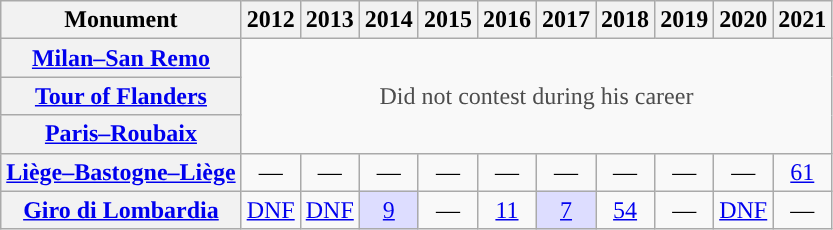<table class="wikitable plainrowheaders">
<tr>
<th scope="col">Monument</th>
<th scope="col">2012</th>
<th scope="col">2013</th>
<th scope="col">2014</th>
<th scope="col">2015</th>
<th scope="col">2016</th>
<th scope="col">2017</th>
<th scope="col">2018</th>
<th scope="col">2019</th>
<th scope="col">2020</th>
<th scope="col">2021</th>
</tr>
<tr style="text-align:center;">
<th scope="row"><a href='#'>Milan–San Remo</a></th>
<td style="color:#4d4d4d;" colspan=10 rowspan=3>Did not contest during his career</td>
</tr>
<tr style="text-align:center;">
<th scope="row"><a href='#'>Tour of Flanders</a></th>
</tr>
<tr style="text-align:center;">
<th scope="row"><a href='#'>Paris–Roubaix</a></th>
</tr>
<tr style="text-align:center;">
<th scope="row"><a href='#'>Liège–Bastogne–Liège</a></th>
<td>—</td>
<td>—</td>
<td>—</td>
<td>—</td>
<td>—</td>
<td>—</td>
<td>—</td>
<td>—</td>
<td>—</td>
<td><a href='#'>61</a></td>
</tr>
<tr style="text-align:center;">
<th scope="row"><a href='#'>Giro di Lombardia</a></th>
<td><a href='#'>DNF</a></td>
<td><a href='#'>DNF</a></td>
<td style="background:#ddf;"><a href='#'>9</a></td>
<td>—</td>
<td><a href='#'>11</a></td>
<td style="background:#ddf;"><a href='#'>7</a></td>
<td><a href='#'>54</a></td>
<td>—</td>
<td><a href='#'>DNF</a></td>
<td>—</td>
</tr>
</table>
